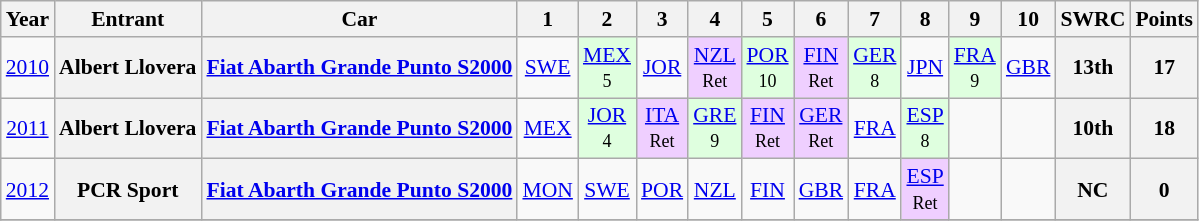<table class="wikitable" border="1" style="text-align:center; font-size:90%;">
<tr>
<th>Year</th>
<th>Entrant</th>
<th>Car</th>
<th>1</th>
<th>2</th>
<th>3</th>
<th>4</th>
<th>5</th>
<th>6</th>
<th>7</th>
<th>8</th>
<th>9</th>
<th>10</th>
<th>SWRC</th>
<th>Points</th>
</tr>
<tr>
<td><a href='#'>2010</a></td>
<th>Albert Llovera</th>
<th><a href='#'>Fiat Abarth Grande Punto S2000</a></th>
<td><a href='#'>SWE</a></td>
<td style="background:#DFFFDF;"><a href='#'>MEX</a><br><small>5</small></td>
<td><a href='#'>JOR</a></td>
<td style="background:#EFCFFF;"><a href='#'>NZL</a><br><small>Ret</small></td>
<td style="background:#DFFFDF;"><a href='#'>POR</a><br><small>10</small></td>
<td style="background:#EFCFFF;"><a href='#'>FIN</a><br><small>Ret</small></td>
<td style="background:#DFFFDF;"><a href='#'>GER</a><br><small>8</small></td>
<td><a href='#'>JPN</a></td>
<td style="background:#DFFFDF;"><a href='#'>FRA</a><br><small>9</small></td>
<td><a href='#'>GBR</a></td>
<th>13th</th>
<th>17</th>
</tr>
<tr>
<td><a href='#'>2011</a></td>
<th>Albert Llovera</th>
<th><a href='#'>Fiat Abarth Grande Punto S2000</a></th>
<td><a href='#'>MEX</a></td>
<td style="background:#DFFFDF;"><a href='#'>JOR</a><br><small>4</small></td>
<td style="background:#EFCFFF;"><a href='#'>ITA</a><br><small>Ret</small></td>
<td style="background:#DFFFDF;"><a href='#'>GRE</a><br><small>9</small></td>
<td style="background:#EFCFFF;"><a href='#'>FIN</a><br><small>Ret</small></td>
<td style="background:#EFCFFF;"><a href='#'>GER</a><br><small>Ret</small></td>
<td><a href='#'>FRA</a></td>
<td style="background:#DFFFDF;"><a href='#'>ESP</a><br><small>8</small></td>
<td></td>
<td></td>
<th>10th</th>
<th>18</th>
</tr>
<tr>
<td><a href='#'>2012</a></td>
<th>PCR Sport</th>
<th><a href='#'>Fiat Abarth Grande Punto S2000</a></th>
<td><a href='#'>MON</a></td>
<td><a href='#'>SWE</a></td>
<td><a href='#'>POR</a></td>
<td><a href='#'>NZL</a></td>
<td><a href='#'>FIN</a></td>
<td><a href='#'>GBR</a></td>
<td><a href='#'>FRA</a></td>
<td style="background:#EFCFFF;"><a href='#'>ESP</a><br><small>Ret</small></td>
<td></td>
<td></td>
<th>NC</th>
<th>0</th>
</tr>
<tr>
</tr>
</table>
